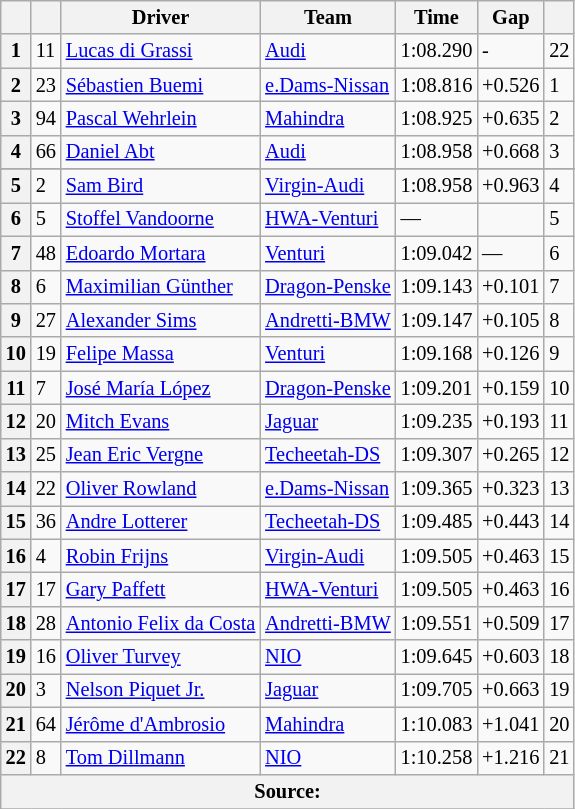<table class="wikitable" style="font-size: 85%">
<tr>
<th scope="col"></th>
<th scope="col"></th>
<th scope="col">Driver</th>
<th scope="col">Team</th>
<th scope="col">Time</th>
<th scope="col">Gap</th>
<th scope="col"></th>
</tr>
<tr>
<th scope="row ">1</th>
<td>11</td>
<td> <a href='#'>Lucas di Grassi</a></td>
<td><a href='#'>Audi</a></td>
<td>1:08.290</td>
<td>-</td>
<td>22</td>
</tr>
<tr>
<th scope="row ">2</th>
<td>23</td>
<td> <a href='#'>Sébastien Buemi</a></td>
<td><a href='#'>e.Dams-Nissan</a></td>
<td>1:08.816</td>
<td>+0.526</td>
<td>1</td>
</tr>
<tr>
<th scope="row ">3</th>
<td>94</td>
<td> <a href='#'>Pascal Wehrlein</a></td>
<td><a href='#'>Mahindra</a></td>
<td>1:08.925</td>
<td>+0.635</td>
<td>2</td>
</tr>
<tr>
<th scope="row ">4</th>
<td>66</td>
<td> <a href='#'>Daniel Abt</a></td>
<td><a href='#'>Audi</a></td>
<td>1:08.958</td>
<td>+0.668</td>
<td>3</td>
</tr>
<tr>
</tr>
<tr>
<th scope="row ">5</th>
<td>2</td>
<td> <a href='#'>Sam Bird</a></td>
<td><a href='#'>Virgin-Audi</a></td>
<td>1:08.958</td>
<td>+0.963</td>
<td>4</td>
</tr>
<tr>
<th scope="row ">6</th>
<td>5</td>
<td> <a href='#'>Stoffel Vandoorne</a></td>
<td><a href='#'>HWA-Venturi</a></td>
<td>—</td>
<td></td>
<td>5</td>
</tr>
<tr>
<th scope="row ">7</th>
<td>48</td>
<td> <a href='#'>Edoardo Mortara</a></td>
<td><a href='#'>Venturi</a></td>
<td>1:09.042</td>
<td>—</td>
<td>6</td>
</tr>
<tr>
<th scope="row ">8</th>
<td>6</td>
<td> <a href='#'>Maximilian Günther</a></td>
<td><a href='#'>Dragon-Penske</a></td>
<td>1:09.143</td>
<td>+0.101</td>
<td>7</td>
</tr>
<tr>
<th scope="row ">9</th>
<td>27</td>
<td> <a href='#'>Alexander Sims</a></td>
<td><a href='#'>Andretti-BMW</a></td>
<td>1:09.147</td>
<td>+0.105</td>
<td>8</td>
</tr>
<tr>
<th scope="row ">10</th>
<td>19</td>
<td> <a href='#'>Felipe Massa</a></td>
<td><a href='#'>Venturi</a></td>
<td>1:09.168</td>
<td>+0.126</td>
<td>9</td>
</tr>
<tr>
<th scope="row ">11</th>
<td>7</td>
<td> <a href='#'>José María López</a></td>
<td><a href='#'>Dragon-Penske</a></td>
<td>1:09.201</td>
<td>+0.159</td>
<td>10</td>
</tr>
<tr>
<th scope="row ">12</th>
<td>20</td>
<td> <a href='#'>Mitch Evans</a></td>
<td><a href='#'>Jaguar</a></td>
<td>1:09.235</td>
<td>+0.193</td>
<td>11</td>
</tr>
<tr>
<th scope="row ">13</th>
<td>25</td>
<td> <a href='#'>Jean Eric Vergne</a></td>
<td><a href='#'>Techeetah-DS</a></td>
<td>1:09.307</td>
<td>+0.265</td>
<td>12</td>
</tr>
<tr>
<th scope="row ">14</th>
<td>22</td>
<td> <a href='#'>Oliver Rowland</a></td>
<td><a href='#'>e.Dams-Nissan</a></td>
<td>1:09.365</td>
<td>+0.323</td>
<td>13</td>
</tr>
<tr>
<th scope="row ">15</th>
<td>36</td>
<td> <a href='#'>Andre Lotterer</a></td>
<td><a href='#'>Techeetah-DS</a></td>
<td>1:09.485</td>
<td>+0.443</td>
<td>14</td>
</tr>
<tr>
<th scope="row ">16</th>
<td>4</td>
<td> <a href='#'>Robin Frijns</a></td>
<td><a href='#'>Virgin-Audi</a></td>
<td>1:09.505</td>
<td>+0.463</td>
<td>15</td>
</tr>
<tr>
<th scope="row ">17</th>
<td>17</td>
<td> <a href='#'>Gary Paffett</a></td>
<td><a href='#'>HWA-Venturi</a></td>
<td>1:09.505</td>
<td>+0.463</td>
<td>16</td>
</tr>
<tr>
<th scope="row ">18</th>
<td>28</td>
<td> <a href='#'>Antonio Felix da Costa</a></td>
<td><a href='#'>Andretti-BMW</a></td>
<td>1:09.551</td>
<td>+0.509</td>
<td>17</td>
</tr>
<tr>
<th scope="row ">19</th>
<td>16</td>
<td> <a href='#'>Oliver Turvey</a></td>
<td><a href='#'>NIO</a></td>
<td>1:09.645</td>
<td>+0.603</td>
<td>18</td>
</tr>
<tr>
<th scope="row ">20</th>
<td>3</td>
<td> <a href='#'>Nelson Piquet Jr.</a></td>
<td><a href='#'>Jaguar</a></td>
<td>1:09.705</td>
<td>+0.663</td>
<td>19</td>
</tr>
<tr>
<th scope="row ">21</th>
<td>64</td>
<td> <a href='#'>Jérôme d'Ambrosio</a></td>
<td><a href='#'>Mahindra</a></td>
<td>1:10.083</td>
<td>+1.041</td>
<td>20</td>
</tr>
<tr>
<th scope="row ">22</th>
<td>8</td>
<td> <a href='#'>Tom Dillmann</a></td>
<td><a href='#'>NIO</a></td>
<td>1:10.258</td>
<td>+1.216</td>
<td>21</td>
</tr>
<tr>
<th colspan="7">Source: </th>
</tr>
<tr>
</tr>
</table>
